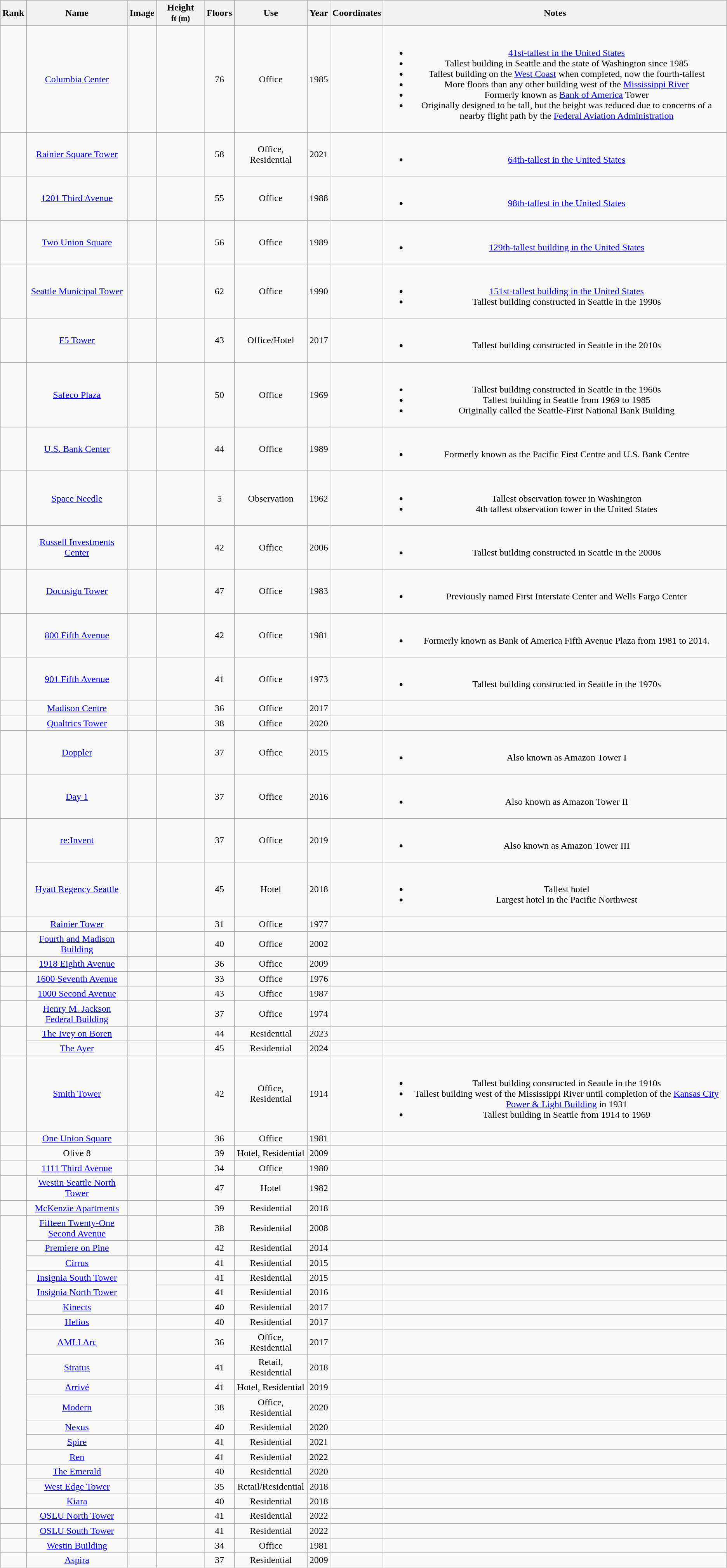<table class="wikitable sortable" style="text-align: center">
<tr>
<th>Rank</th>
<th>Name</th>
<th class="unsortable">Image</th>
<th style="width:75px;">Height<br><small>ft (m)</small></th>
<th>Floors</th>
<th>Use</th>
<th>Year</th>
<th>Coordinates</th>
<th class="unsortable">Notes</th>
</tr>
<tr>
<td></td>
<td><a href='#'>Columbia Center</a></td>
<td></td>
<td></td>
<td>76</td>
<td>Office</td>
<td>1985</td>
<td></td>
<td><br><ul><li><a href='#'>41st-tallest in the United States</a></li><li>Tallest building in Seattle and the state of Washington since 1985</li><li>Tallest building on the <a href='#'>West Coast</a> when completed, now the fourth-tallest</li><li>More floors than any other building west of the <a href='#'>Mississippi River</a></li><li>Formerly known as <a href='#'>Bank of America</a> Tower</li><li>Originally designed to be  tall, but the height was reduced due to concerns of a nearby flight path by the <a href='#'>Federal Aviation Administration</a></li></ul></td>
</tr>
<tr>
<td></td>
<td><a href='#'>Rainier Square Tower</a></td>
<td></td>
<td></td>
<td>58</td>
<td>Office, Residential</td>
<td>2021</td>
<td></td>
<td><br><ul><li><a href='#'>64th-tallest in the United States</a></li></ul></td>
</tr>
<tr>
<td></td>
<td><a href='#'>1201 Third Avenue</a></td>
<td></td>
<td></td>
<td>55</td>
<td>Office</td>
<td>1988</td>
<td></td>
<td><br><ul><li><a href='#'>98th-tallest in the United States</a></li></ul></td>
</tr>
<tr>
<td></td>
<td><a href='#'>Two Union Square</a></td>
<td></td>
<td></td>
<td>56</td>
<td>Office</td>
<td>1989</td>
<td></td>
<td><br><ul><li><a href='#'>129th-tallest building in the United States</a></li></ul></td>
</tr>
<tr>
<td></td>
<td><a href='#'>Seattle Municipal Tower</a></td>
<td></td>
<td></td>
<td>62</td>
<td>Office</td>
<td>1990</td>
<td></td>
<td><br><ul><li><a href='#'>151st-tallest building in the United States</a></li><li>Tallest building constructed in Seattle in the 1990s</li></ul></td>
</tr>
<tr>
<td></td>
<td><a href='#'>F5 Tower</a></td>
<td></td>
<td></td>
<td>43</td>
<td>Office/Hotel</td>
<td>2017</td>
<td></td>
<td><br><ul><li>Tallest building constructed in Seattle in the 2010s</li></ul></td>
</tr>
<tr>
<td></td>
<td><a href='#'>Safeco Plaza</a></td>
<td></td>
<td></td>
<td>50</td>
<td>Office</td>
<td>1969</td>
<td></td>
<td><br><ul><li>Tallest building constructed in Seattle in the 1960s</li><li>Tallest building in Seattle from 1969 to 1985</li><li>Originally called the Seattle-First National Bank Building</li></ul></td>
</tr>
<tr>
<td></td>
<td><a href='#'>U.S. Bank Center</a></td>
<td></td>
<td></td>
<td>44</td>
<td>Office</td>
<td>1989</td>
<td></td>
<td><br><ul><li>Formerly known as the Pacific First Centre and U.S. Bank Centre</li></ul></td>
</tr>
<tr>
<td></td>
<td><a href='#'>Space Needle</a></td>
<td></td>
<td></td>
<td>5</td>
<td>Observation</td>
<td>1962</td>
<td></td>
<td><br><ul><li>Tallest observation tower in Washington</li><li>4th tallest observation tower in the United States</li></ul></td>
</tr>
<tr>
<td></td>
<td><a href='#'>Russell Investments Center</a></td>
<td></td>
<td></td>
<td>42</td>
<td>Office</td>
<td>2006</td>
<td></td>
<td><br><ul><li>Tallest building constructed in Seattle in the 2000s</li></ul></td>
</tr>
<tr>
<td></td>
<td><a href='#'>Docusign Tower</a></td>
<td></td>
<td></td>
<td>47</td>
<td>Office</td>
<td>1983</td>
<td></td>
<td><br><ul><li>Previously named First Interstate Center and Wells Fargo Center</li></ul></td>
</tr>
<tr>
<td></td>
<td><a href='#'>800 Fifth Avenue</a></td>
<td></td>
<td></td>
<td>42</td>
<td>Office</td>
<td>1981</td>
<td></td>
<td><br><ul><li>Formerly known as Bank of America Fifth Avenue Plaza from 1981 to 2014.</li></ul></td>
</tr>
<tr>
<td></td>
<td><a href='#'>901 Fifth Avenue</a></td>
<td></td>
<td></td>
<td>41</td>
<td>Office</td>
<td>1973</td>
<td></td>
<td><br><ul><li>Tallest building constructed in Seattle in the 1970s</li></ul></td>
</tr>
<tr>
<td></td>
<td><a href='#'>Madison Centre</a></td>
<td></td>
<td></td>
<td>36</td>
<td>Office</td>
<td>2017</td>
<td></td>
<td></td>
</tr>
<tr>
<td></td>
<td><a href='#'>Qualtrics Tower</a></td>
<td></td>
<td></td>
<td>38</td>
<td>Office</td>
<td>2020</td>
<td></td>
<td></td>
</tr>
<tr>
<td></td>
<td><a href='#'>Doppler</a></td>
<td></td>
<td></td>
<td>37</td>
<td>Office</td>
<td>2015</td>
<td></td>
<td><br><ul><li>Also known as Amazon Tower I</li></ul></td>
</tr>
<tr>
<td></td>
<td><a href='#'>Day 1</a></td>
<td></td>
<td></td>
<td>37</td>
<td>Office</td>
<td>2016</td>
<td></td>
<td><br><ul><li>Also known as Amazon Tower II</li></ul></td>
</tr>
<tr>
<td rowspan="2"></td>
<td><a href='#'>re:Invent</a></td>
<td></td>
<td></td>
<td>37</td>
<td>Office</td>
<td>2019</td>
<td></td>
<td><br><ul><li>Also known as Amazon Tower III</li></ul></td>
</tr>
<tr>
<td><a href='#'>Hyatt Regency Seattle</a></td>
<td></td>
<td></td>
<td>45</td>
<td>Hotel</td>
<td>2018</td>
<td></td>
<td><br><ul><li>Tallest hotel</li><li>Largest hotel in the Pacific Northwest</li></ul></td>
</tr>
<tr>
<td></td>
<td><a href='#'>Rainier Tower</a></td>
<td></td>
<td></td>
<td>31</td>
<td>Office</td>
<td>1977</td>
<td></td>
<td></td>
</tr>
<tr>
<td></td>
<td><a href='#'>Fourth and Madison Building</a></td>
<td></td>
<td></td>
<td>40</td>
<td>Office</td>
<td>2002</td>
<td></td>
<td></td>
</tr>
<tr>
<td></td>
<td><a href='#'>1918 Eighth Avenue</a></td>
<td></td>
<td></td>
<td>36</td>
<td>Office</td>
<td>2009</td>
<td></td>
<td></td>
</tr>
<tr>
<td></td>
<td><a href='#'>1600 Seventh Avenue</a></td>
<td></td>
<td></td>
<td>33</td>
<td>Office</td>
<td>1976</td>
<td></td>
<td></td>
</tr>
<tr>
<td></td>
<td><a href='#'>1000 Second Avenue</a></td>
<td></td>
<td></td>
<td>43</td>
<td>Office</td>
<td>1987</td>
<td></td>
<td></td>
</tr>
<tr>
<td></td>
<td><a href='#'>Henry M. Jackson Federal Building</a></td>
<td></td>
<td></td>
<td>37</td>
<td>Office</td>
<td>1974</td>
<td></td>
<td></td>
</tr>
<tr>
<td rowspan="2"></td>
<td><a href='#'>The Ivey on Boren</a></td>
<td></td>
<td></td>
<td>44</td>
<td>Residential</td>
<td>2023</td>
<td></td>
<td></td>
</tr>
<tr>
<td><a href='#'>The Ayer</a></td>
<td></td>
<td></td>
<td>45</td>
<td>Residential</td>
<td>2024</td>
<td></td>
<td></td>
</tr>
<tr>
<td></td>
<td><a href='#'>Smith Tower</a></td>
<td></td>
<td></td>
<td>42</td>
<td>Office, Residential</td>
<td>1914</td>
<td></td>
<td><br><ul><li>Tallest building constructed in Seattle in the 1910s</li><li>Tallest building west of the Mississippi River until completion of the <a href='#'>Kansas City Power & Light Building</a> in 1931</li><li>Tallest building in Seattle from 1914 to 1969</li></ul></td>
</tr>
<tr>
<td></td>
<td><a href='#'>One Union Square</a></td>
<td></td>
<td></td>
<td>36</td>
<td>Office</td>
<td>1981</td>
<td></td>
<td></td>
</tr>
<tr>
<td></td>
<td>Olive 8</td>
<td></td>
<td></td>
<td>39</td>
<td>Hotel, Residential</td>
<td>2009</td>
<td></td>
<td></td>
</tr>
<tr>
<td></td>
<td><a href='#'>1111 Third Avenue</a></td>
<td></td>
<td></td>
<td>34</td>
<td>Office</td>
<td>1980</td>
<td></td>
<td></td>
</tr>
<tr>
<td></td>
<td><a href='#'>Westin Seattle North Tower</a></td>
<td></td>
<td></td>
<td>47</td>
<td>Hotel</td>
<td>1982</td>
<td></td>
<td></td>
</tr>
<tr>
<td></td>
<td><a href='#'>McKenzie Apartments</a></td>
<td></td>
<td></td>
<td>39</td>
<td>Residential</td>
<td>2018</td>
<td></td>
<td></td>
</tr>
<tr>
<td rowspan="14"></td>
<td><a href='#'>Fifteen Twenty-One Second Avenue</a></td>
<td></td>
<td></td>
<td>38</td>
<td>Residential</td>
<td>2008</td>
<td></td>
<td></td>
</tr>
<tr>
<td><a href='#'>Premiere on Pine</a></td>
<td></td>
<td></td>
<td>42</td>
<td>Residential</td>
<td>2014</td>
<td></td>
<td></td>
</tr>
<tr>
<td><a href='#'>Cirrus</a></td>
<td></td>
<td></td>
<td>41</td>
<td>Residential</td>
<td>2015</td>
<td></td>
<td></td>
</tr>
<tr>
<td><a href='#'>Insignia South Tower</a></td>
<td rowspan="2"></td>
<td></td>
<td>41</td>
<td>Residential</td>
<td>2015</td>
<td></td>
<td></td>
</tr>
<tr>
<td><a href='#'>Insignia North Tower</a></td>
<td></td>
<td>41</td>
<td>Residential</td>
<td>2016</td>
<td></td>
<td></td>
</tr>
<tr>
<td><a href='#'>Kinects</a></td>
<td></td>
<td></td>
<td>40</td>
<td>Residential</td>
<td>2017</td>
<td></td>
<td></td>
</tr>
<tr>
<td><a href='#'>Helios</a></td>
<td></td>
<td></td>
<td>40</td>
<td>Residential</td>
<td>2017</td>
<td></td>
<td></td>
</tr>
<tr>
<td><a href='#'>AMLI Arc</a></td>
<td></td>
<td></td>
<td>36</td>
<td>Office, Residential</td>
<td>2017</td>
<td></td>
<td></td>
</tr>
<tr>
<td><a href='#'>Stratus</a></td>
<td></td>
<td></td>
<td>41</td>
<td>Retail, Residential</td>
<td>2018</td>
<td></td>
<td></td>
</tr>
<tr>
<td><a href='#'>Arrivé</a></td>
<td></td>
<td></td>
<td>41</td>
<td>Hotel, Residential</td>
<td>2019</td>
<td></td>
<td></td>
</tr>
<tr>
<td><a href='#'>Modern</a></td>
<td></td>
<td></td>
<td>38</td>
<td>Office, Residential</td>
<td>2020</td>
<td></td>
<td></td>
</tr>
<tr>
<td><a href='#'>Nexus</a></td>
<td></td>
<td></td>
<td>40</td>
<td>Residential</td>
<td>2020</td>
<td></td>
<td></td>
</tr>
<tr>
<td><a href='#'>Spire</a></td>
<td></td>
<td></td>
<td>41</td>
<td>Residential</td>
<td>2021</td>
<td></td>
<td></td>
</tr>
<tr>
<td><a href='#'>Ren</a></td>
<td></td>
<td></td>
<td>41</td>
<td>Residential</td>
<td>2022</td>
<td></td>
<td></td>
</tr>
<tr>
<td rowspan="3"></td>
<td><a href='#'>The Emerald</a></td>
<td></td>
<td></td>
<td>40</td>
<td>Residential</td>
<td>2020</td>
<td></td>
<td></td>
</tr>
<tr>
<td><a href='#'>West Edge Tower</a></td>
<td></td>
<td></td>
<td>35</td>
<td>Retail/Residential</td>
<td>2018</td>
<td></td>
<td></td>
</tr>
<tr>
<td><a href='#'>Kiara</a></td>
<td></td>
<td></td>
<td>40</td>
<td>Residential</td>
<td>2018</td>
<td></td>
<td></td>
</tr>
<tr>
<td></td>
<td><a href='#'>OSLU North Tower</a></td>
<td></td>
<td></td>
<td>41</td>
<td>Residential</td>
<td>2022</td>
<td></td>
<td></td>
</tr>
<tr>
<td></td>
<td><a href='#'>OSLU South Tower</a></td>
<td></td>
<td></td>
<td>41</td>
<td>Residential</td>
<td>2022</td>
<td></td>
<td></td>
</tr>
<tr>
<td></td>
<td><a href='#'>Westin Building</a></td>
<td></td>
<td></td>
<td>34</td>
<td>Office</td>
<td>1981</td>
<td></td>
<td></td>
</tr>
<tr>
<td></td>
<td><a href='#'>Aspira</a></td>
<td></td>
<td></td>
<td>37</td>
<td>Residential</td>
<td>2009</td>
<td></td>
<td></td>
</tr>
<tr>
</tr>
</table>
